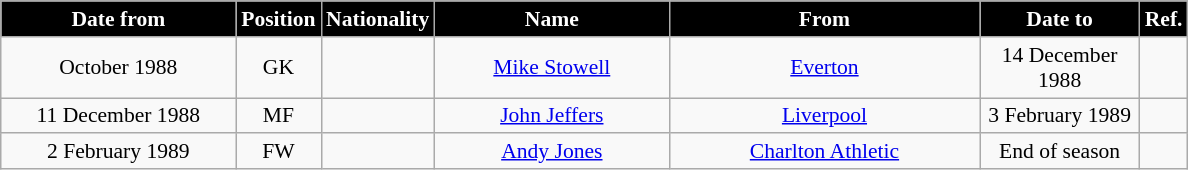<table class="wikitable" style="text-align:center; font-size:90%; ">
<tr>
<th style="background:#000000; color:white; width:150px;">Date from</th>
<th style="background:#000000; color:white; width:50px;">Position</th>
<th style="background:#000000; color:white; width:50px;">Nationality</th>
<th style="background:#000000; color:white; width:150px;">Name</th>
<th style="background:#000000; color:white; width:200px;">From</th>
<th style="background:#000000; color:white; width:100px;">Date to</th>
<th style="background:#000000; color:white; width:25px;">Ref.</th>
</tr>
<tr>
<td>October 1988</td>
<td>GK</td>
<td></td>
<td><a href='#'>Mike Stowell</a></td>
<td><a href='#'>Everton</a></td>
<td>14 December 1988</td>
<td></td>
</tr>
<tr>
<td>11 December 1988</td>
<td>MF</td>
<td></td>
<td><a href='#'>John Jeffers</a></td>
<td><a href='#'>Liverpool</a></td>
<td>3 February 1989</td>
<td></td>
</tr>
<tr>
<td>2 February 1989</td>
<td>FW</td>
<td></td>
<td><a href='#'>Andy Jones</a></td>
<td><a href='#'>Charlton Athletic</a></td>
<td>End of season</td>
<td></td>
</tr>
</table>
